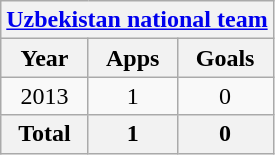<table class="wikitable" style="text-align:center">
<tr>
<th colspan=3><a href='#'>Uzbekistan national team</a></th>
</tr>
<tr>
<th>Year</th>
<th>Apps</th>
<th>Goals</th>
</tr>
<tr>
<td>2013</td>
<td>1</td>
<td>0</td>
</tr>
<tr>
<th>Total</th>
<th>1</th>
<th>0</th>
</tr>
</table>
